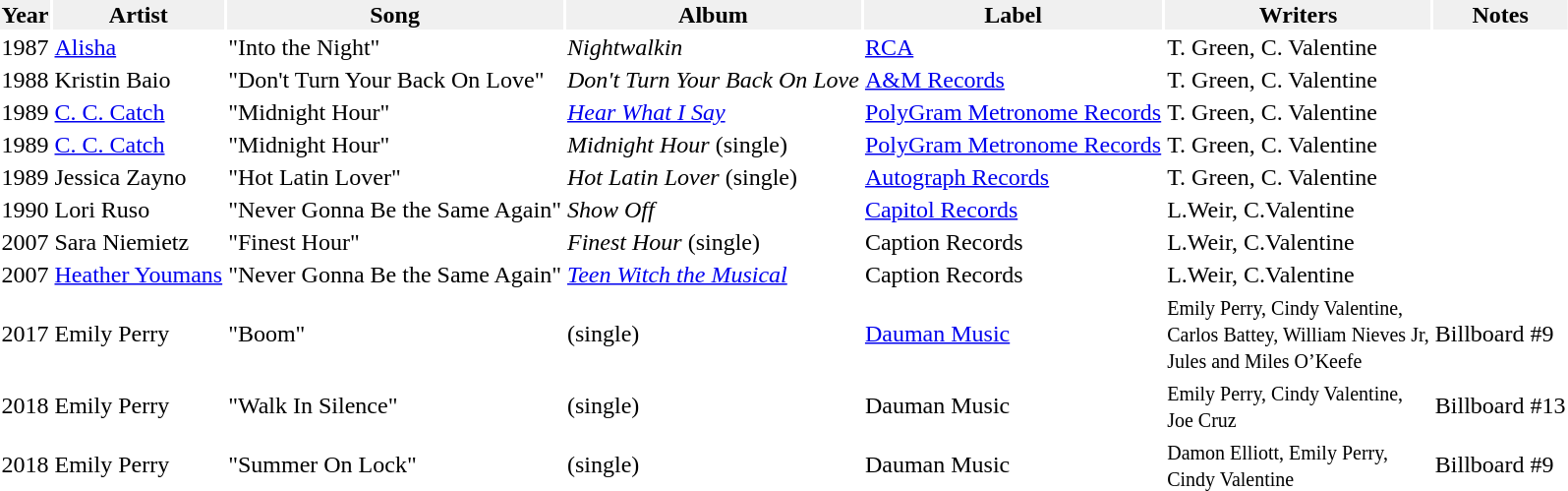<table>
<tr>
<th align="center" style="background:#f0f0f0;">Year</th>
<th align="center" style="background:#f0f0f0;">Artist</th>
<th align="center" style="background:#f0f0f0;">Song</th>
<th align="center" style="background:#f0f0f0;">Album</th>
<th align="center" style="background:#f0f0f0;">Label</th>
<th align="center" style="background:#f0f0f0;">Writers</th>
<th align="center" style="background:#f0f0f0;">Notes</th>
</tr>
<tr>
<td>1987</td>
<td><a href='#'>Alisha</a></td>
<td>"Into the Night"</td>
<td><em>Nightwalkin</em></td>
<td><a href='#'>RCA</a></td>
<td>T. Green, C. Valentine</td>
<td></td>
</tr>
<tr>
<td>1988</td>
<td>Kristin Baio</td>
<td>"Don't Turn Your Back On Love"</td>
<td><em>Don't Turn Your Back On Love</em></td>
<td><a href='#'>A&M Records</a></td>
<td>T. Green, C. Valentine</td>
<td></td>
</tr>
<tr>
<td>1989</td>
<td><a href='#'>C. C. Catch</a></td>
<td>"Midnight Hour"</td>
<td><em><a href='#'>Hear What I Say</a></em></td>
<td><a href='#'>PolyGram Metronome Records</a></td>
<td>T. Green, C. Valentine</td>
<td></td>
</tr>
<tr>
<td>1989</td>
<td><a href='#'>C. C. Catch</a></td>
<td>"Midnight Hour"</td>
<td><em>Midnight Hour</em> (single)</td>
<td><a href='#'>PolyGram Metronome Records</a></td>
<td>T. Green, C. Valentine</td>
<td></td>
</tr>
<tr>
<td>1989</td>
<td>Jessica Zayno</td>
<td>"Hot Latin Lover"</td>
<td><em>Hot Latin Lover</em> (single)</td>
<td><a href='#'>Autograph Records</a></td>
<td>T. Green, C. Valentine</td>
<td></td>
</tr>
<tr>
<td>1990</td>
<td>Lori Ruso</td>
<td>"Never Gonna Be the Same Again"</td>
<td><em>Show Off</em></td>
<td><a href='#'>Capitol Records</a></td>
<td>L.Weir, C.Valentine</td>
<td></td>
</tr>
<tr>
<td>2007</td>
<td>Sara Niemietz</td>
<td>"Finest Hour"</td>
<td><em>Finest Hour</em> (single)</td>
<td>Caption Records</td>
<td>L.Weir, C.Valentine</td>
<td></td>
</tr>
<tr>
<td>2007</td>
<td><a href='#'>Heather Youmans</a></td>
<td>"Never Gonna Be the Same Again"</td>
<td><em><a href='#'>Teen Witch the Musical</a></em></td>
<td>Caption Records</td>
<td>L.Weir, C.Valentine</td>
<td></td>
</tr>
<tr>
<td>2017</td>
<td>Emily Perry</td>
<td>"Boom"</td>
<td>(single)</td>
<td><a href='#'>Dauman Music</a></td>
<td><small>Emily Perry, Cindy Valentine,<br> Carlos Battey, William Nieves Jr,<br> Jules and Miles O’Keefe</small></td>
<td>Billboard #9</td>
</tr>
<tr>
<td>2018</td>
<td>Emily Perry</td>
<td>"Walk In Silence"</td>
<td>(single)</td>
<td>Dauman Music</td>
<td><small> Emily Perry, Cindy Valentine, <br> Joe Cruz</small></td>
<td>Billboard #13</td>
</tr>
<tr>
<td>2018</td>
<td>Emily Perry</td>
<td>"Summer On Lock"</td>
<td>(single)</td>
<td>Dauman Music</td>
<td><small>Damon Elliott, Emily Perry,<br> Cindy Valentine</small></td>
<td>Billboard #9</td>
</tr>
</table>
